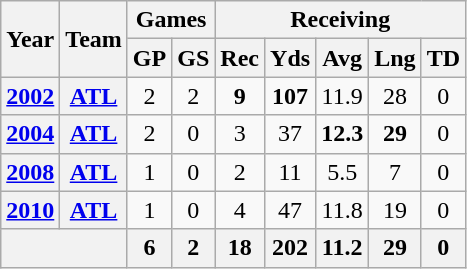<table class="wikitable" style="text-align:center">
<tr>
<th rowspan="2">Year</th>
<th rowspan="2">Team</th>
<th colspan="2">Games</th>
<th colspan="5">Receiving</th>
</tr>
<tr>
<th>GP</th>
<th>GS</th>
<th>Rec</th>
<th>Yds</th>
<th>Avg</th>
<th>Lng</th>
<th>TD</th>
</tr>
<tr>
<th><a href='#'>2002</a></th>
<th><a href='#'>ATL</a></th>
<td>2</td>
<td>2</td>
<td><strong>9</strong></td>
<td><strong>107</strong></td>
<td>11.9</td>
<td>28</td>
<td>0</td>
</tr>
<tr>
<th><a href='#'>2004</a></th>
<th><a href='#'>ATL</a></th>
<td>2</td>
<td>0</td>
<td>3</td>
<td>37</td>
<td><strong>12.3</strong></td>
<td><strong>29</strong></td>
<td>0</td>
</tr>
<tr>
<th><a href='#'>2008</a></th>
<th><a href='#'>ATL</a></th>
<td>1</td>
<td>0</td>
<td>2</td>
<td>11</td>
<td>5.5</td>
<td>7</td>
<td>0</td>
</tr>
<tr>
<th><a href='#'>2010</a></th>
<th><a href='#'>ATL</a></th>
<td>1</td>
<td>0</td>
<td>4</td>
<td>47</td>
<td>11.8</td>
<td>19</td>
<td>0</td>
</tr>
<tr>
<th colspan="2"></th>
<th>6</th>
<th>2</th>
<th>18</th>
<th>202</th>
<th>11.2</th>
<th>29</th>
<th>0</th>
</tr>
</table>
